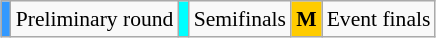<table class="wikitable" style="margin:0.5em auto; font-size:90%;position:relative;">
<tr>
<td style="background:#39f; text-align:center;"></td>
<td>Preliminary round</td>
<td style="background:#0ff; text-align:center;"></td>
<td>Semifinals</td>
<td style="background:#fc0; text-align:center;"><strong>M</strong></td>
<td>Event finals</td>
</tr>
</table>
